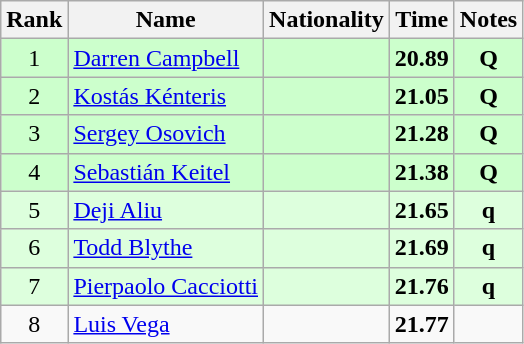<table class="wikitable sortable" style="text-align:center">
<tr>
<th>Rank</th>
<th>Name</th>
<th>Nationality</th>
<th>Time</th>
<th>Notes</th>
</tr>
<tr bgcolor=ccffcc>
<td>1</td>
<td align=left><a href='#'>Darren Campbell</a></td>
<td align=left></td>
<td><strong>20.89</strong></td>
<td><strong>Q</strong></td>
</tr>
<tr bgcolor=ccffcc>
<td>2</td>
<td align=left><a href='#'>Kostás Kénteris</a></td>
<td align=left></td>
<td><strong>21.05</strong></td>
<td><strong>Q</strong></td>
</tr>
<tr bgcolor=ccffcc>
<td>3</td>
<td align=left><a href='#'>Sergey Osovich</a></td>
<td align=left></td>
<td><strong>21.28</strong></td>
<td><strong>Q</strong></td>
</tr>
<tr bgcolor=ccffcc>
<td>4</td>
<td align=left><a href='#'>Sebastián Keitel</a></td>
<td align=left></td>
<td><strong>21.38</strong></td>
<td><strong>Q</strong></td>
</tr>
<tr bgcolor=ddffdd>
<td>5</td>
<td align=left><a href='#'>Deji Aliu</a></td>
<td align=left></td>
<td><strong>21.65</strong></td>
<td><strong>q</strong></td>
</tr>
<tr bgcolor=ddffdd>
<td>6</td>
<td align=left><a href='#'>Todd Blythe</a></td>
<td align=left></td>
<td><strong>21.69</strong></td>
<td><strong>q</strong></td>
</tr>
<tr bgcolor=ddffdd>
<td>7</td>
<td align=left><a href='#'>Pierpaolo Cacciotti</a></td>
<td align=left></td>
<td><strong>21.76</strong></td>
<td><strong>q</strong></td>
</tr>
<tr>
<td>8</td>
<td align=left><a href='#'>Luis Vega</a></td>
<td align=left></td>
<td><strong>21.77</strong></td>
<td></td>
</tr>
</table>
